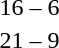<table style="text-align:center">
<tr>
<th width=200></th>
<th width=100></th>
<th width=200></th>
</tr>
<tr>
<td align=right><strong></strong></td>
<td>16 – 6</td>
<td align=left></td>
</tr>
<tr>
<td align=right><strong></strong></td>
<td>21 – 9</td>
<td align=left></td>
</tr>
</table>
